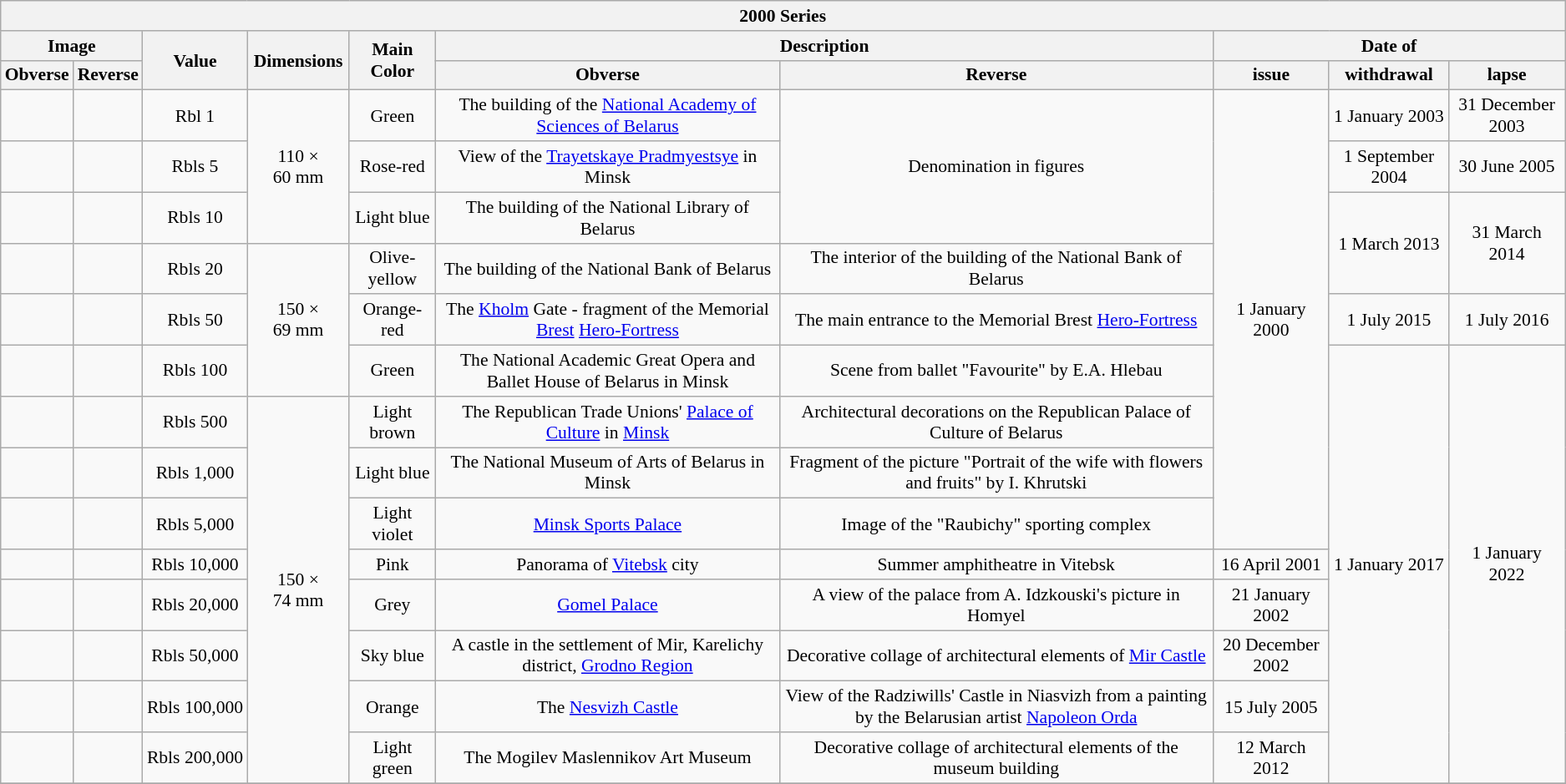<table class="wikitable" style="font-size: 90%; text-align:center">
<tr>
<th colspan="10">2000 Series </th>
</tr>
<tr>
<th colspan="2">Image</th>
<th rowspan="2">Value</th>
<th rowspan="2">Dimensions</th>
<th rowspan="2">Main Color</th>
<th colspan="2">Description</th>
<th colspan="3">Date of</th>
</tr>
<tr>
<th>Obverse</th>
<th>Reverse</th>
<th>Obverse</th>
<th>Reverse</th>
<th>issue</th>
<th>withdrawal</th>
<th>lapse</th>
</tr>
<tr>
<td></td>
<td></td>
<td>Rbl 1</td>
<td rowspan="3">110 × 60 mm</td>
<td>Green</td>
<td>The building of the <a href='#'>National Academy of Sciences of Belarus</a></td>
<td rowspan="3">Denomination in figures</td>
<td rowspan="9">1 January 2000</td>
<td>1 January 2003</td>
<td>31 December 2003</td>
</tr>
<tr>
<td></td>
<td></td>
<td>Rbls 5</td>
<td>Rose-red</td>
<td>View of the <a href='#'>Trayetskaye Pradmyestsye</a> in Minsk</td>
<td>1 September 2004</td>
<td>30 June 2005</td>
</tr>
<tr>
<td></td>
<td></td>
<td>Rbls 10</td>
<td>Light blue</td>
<td>The building of the National Library of Belarus</td>
<td rowspan="2">1 March 2013</td>
<td rowspan="2">31 March 2014</td>
</tr>
<tr>
<td></td>
<td></td>
<td>Rbls 20</td>
<td rowspan="3">150 × 69 mm</td>
<td>Olive-yellow</td>
<td>The building of the National Bank of Belarus</td>
<td>The interior of the building of the National Bank of Belarus</td>
</tr>
<tr>
<td></td>
<td></td>
<td>Rbls 50</td>
<td>Orange-red</td>
<td>The <a href='#'>Kholm</a> Gate - fragment of the Memorial <a href='#'>Brest</a> <a href='#'>Hero-Fortress</a></td>
<td>The main entrance to the Memorial Brest <a href='#'>Hero-Fortress</a></td>
<td>1 July 2015</td>
<td>1 July 2016</td>
</tr>
<tr>
<td></td>
<td></td>
<td>Rbls 100</td>
<td>Green</td>
<td>The National Academic Great Opera and Ballet House of Belarus in Minsk</td>
<td>Scene from ballet "Favourite" by E.A. Hlebau</td>
<td rowspan="9">1 January 2017</td>
<td rowspan="9">1 January 2022</td>
</tr>
<tr>
<td></td>
<td></td>
<td>Rbls 500</td>
<td rowspan="8">150 × 74 mm</td>
<td>Light brown</td>
<td>The Republican Trade Unions' <a href='#'>Palace of Culture</a> in <a href='#'>Minsk</a></td>
<td>Architectural decorations on the Republican Palace of Culture of Belarus</td>
</tr>
<tr>
<td></td>
<td></td>
<td>Rbls 1,000</td>
<td>Light blue</td>
<td>The National Museum of Arts of Belarus in Minsk</td>
<td>Fragment of the picture "Portrait of the wife with flowers and fruits" by I. Khrutski</td>
</tr>
<tr>
<td></td>
<td></td>
<td>Rbls 5,000</td>
<td>Light violet</td>
<td><a href='#'>Minsk Sports Palace</a></td>
<td>Image of the "Raubichy" sporting complex</td>
</tr>
<tr>
<td></td>
<td></td>
<td>Rbls 10,000</td>
<td>Pink</td>
<td>Panorama of <a href='#'>Vitebsk</a> city</td>
<td>Summer amphitheatre in Vitebsk</td>
<td>16 April 2001</td>
</tr>
<tr>
<td></td>
<td></td>
<td>Rbls 20,000</td>
<td>Grey</td>
<td><a href='#'>Gomel Palace</a></td>
<td>A view of the palace from A. Idzkouski's picture in Homyel</td>
<td>21 January 2002</td>
</tr>
<tr>
<td></td>
<td></td>
<td>Rbls 50,000</td>
<td>Sky blue</td>
<td>A castle in the settlement of Mir, Karelichy district, <a href='#'>Grodno Region</a></td>
<td>Decorative collage of architectural elements of <a href='#'>Mir Castle</a></td>
<td>20 December 2002</td>
</tr>
<tr>
<td></td>
<td></td>
<td>Rbls 100,000</td>
<td>Orange</td>
<td>The <a href='#'>Nesvizh Castle</a></td>
<td>View of the Radziwills' Castle in Niasvizh from a painting by the Belarusian artist <a href='#'>Napoleon Orda</a></td>
<td>15 July 2005</td>
</tr>
<tr>
<td></td>
<td></td>
<td>Rbls 200,000</td>
<td>Light green</td>
<td>The Mogilev Maslennikov Art Museum</td>
<td>Decorative collage of architectural elements of the museum building</td>
<td>12 March 2012</td>
</tr>
<tr>
</tr>
</table>
